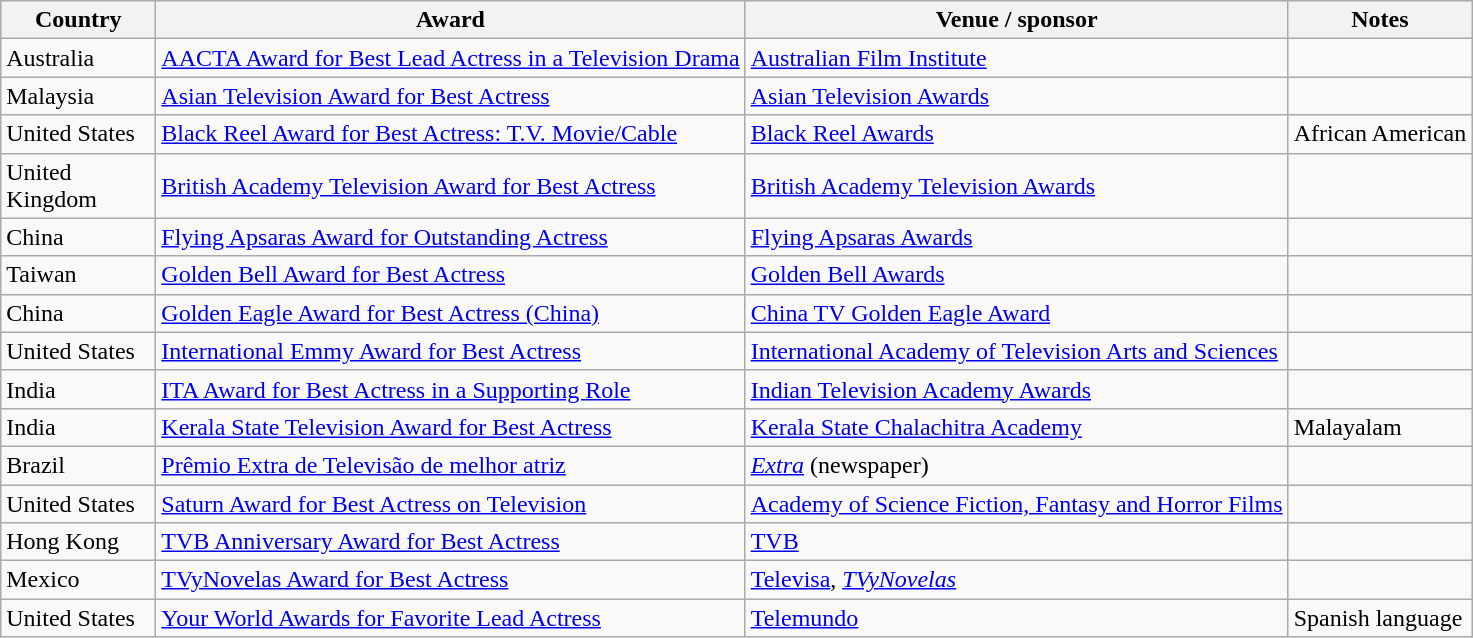<table class="wikitable sortable">
<tr>
<th style="width:6em;">Country</th>
<th>Award</th>
<th>Venue / sponsor</th>
<th>Notes</th>
</tr>
<tr>
<td>Australia</td>
<td><a href='#'>AACTA Award for Best Lead Actress in a Television Drama</a></td>
<td><a href='#'>Australian Film Institute</a></td>
<td></td>
</tr>
<tr>
<td>Malaysia</td>
<td><a href='#'>Asian Television Award for Best Actress</a></td>
<td><a href='#'>Asian Television Awards</a></td>
<td></td>
</tr>
<tr>
<td>United States</td>
<td><a href='#'>Black Reel Award for Best Actress: T.V. Movie/Cable</a></td>
<td><a href='#'>Black Reel Awards</a></td>
<td>African American</td>
</tr>
<tr>
<td>United Kingdom</td>
<td><a href='#'>British Academy Television Award for Best Actress</a></td>
<td><a href='#'>British Academy Television Awards</a></td>
<td></td>
</tr>
<tr>
<td>China</td>
<td><a href='#'>Flying Apsaras Award for Outstanding Actress</a></td>
<td><a href='#'>Flying Apsaras Awards</a></td>
<td></td>
</tr>
<tr>
<td>Taiwan</td>
<td><a href='#'>Golden Bell Award for Best Actress</a></td>
<td><a href='#'>Golden Bell Awards</a></td>
<td></td>
</tr>
<tr>
<td>China</td>
<td><a href='#'>Golden Eagle Award for Best Actress (China)</a></td>
<td><a href='#'>China TV Golden Eagle Award</a></td>
<td></td>
</tr>
<tr>
<td>United States</td>
<td><a href='#'>International Emmy Award for Best Actress</a></td>
<td><a href='#'>International Academy of Television Arts and Sciences</a></td>
<td></td>
</tr>
<tr>
<td>India</td>
<td><a href='#'>ITA Award for Best Actress in a Supporting Role</a></td>
<td><a href='#'>Indian Television Academy Awards</a></td>
<td></td>
</tr>
<tr>
<td>India</td>
<td><a href='#'>Kerala State Television Award for Best Actress</a></td>
<td><a href='#'>Kerala State Chalachitra Academy</a></td>
<td>Malayalam</td>
</tr>
<tr>
<td>Brazil</td>
<td><a href='#'>Prêmio Extra de Televisão de melhor atriz</a></td>
<td><em><a href='#'>Extra</a></em> (newspaper)</td>
<td></td>
</tr>
<tr>
<td>United States</td>
<td><a href='#'>Saturn Award for Best Actress on Television</a></td>
<td><a href='#'>Academy of Science Fiction, Fantasy and Horror Films</a></td>
<td></td>
</tr>
<tr>
<td>Hong Kong</td>
<td><a href='#'>TVB Anniversary Award for Best Actress</a></td>
<td><a href='#'>TVB</a></td>
<td></td>
</tr>
<tr>
<td>Mexico</td>
<td><a href='#'>TVyNovelas Award for Best Actress</a></td>
<td><a href='#'>Televisa</a>, <em><a href='#'>TVyNovelas</a></em></td>
<td></td>
</tr>
<tr>
<td>United States</td>
<td><a href='#'>Your World Awards for Favorite Lead Actress</a></td>
<td><a href='#'>Telemundo</a></td>
<td>Spanish language</td>
</tr>
</table>
